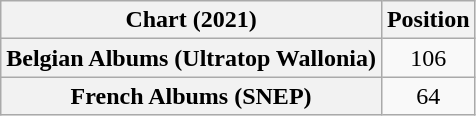<table class="wikitable sortable plainrowheaders" style="text-align:center">
<tr>
<th scope="col">Chart (2021)</th>
<th scope="col">Position</th>
</tr>
<tr>
<th scope="row">Belgian Albums (Ultratop Wallonia)</th>
<td>106</td>
</tr>
<tr>
<th scope="row">French Albums (SNEP)</th>
<td>64</td>
</tr>
</table>
